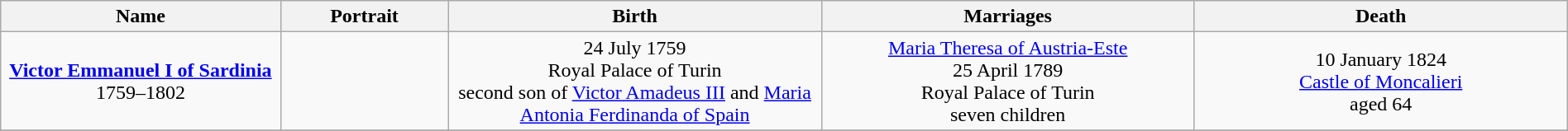<table style="text-align:center; width:100%" class="wikitable">
<tr>
<th width=15%>Name</th>
<th width=9%>Portrait</th>
<th width=20%>Birth</th>
<th width=20%>Marriages</th>
<th width=20%>Death</th>
</tr>
<tr>
<td width=auto><strong><a href='#'>Victor Emmanuel I of Sardinia</a></strong><br>1759–1802</td>
<td></td>
<td>24 July 1759<br>Royal Palace of Turin<br>second son of <a href='#'>Victor Amadeus III</a> and <a href='#'>Maria Antonia Ferdinanda of Spain</a></td>
<td><a href='#'>Maria Theresa of Austria-Este</a><br>25 April 1789<br>Royal Palace of Turin<br>seven children</td>
<td>10 January 1824<br><a href='#'>Castle of Moncalieri</a><br>aged 64</td>
</tr>
<tr>
</tr>
</table>
